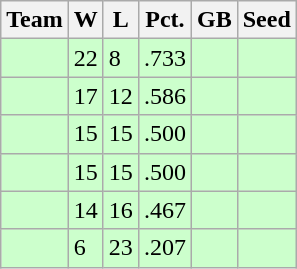<table class=wikitable>
<tr>
<th>Team</th>
<th>W</th>
<th>L</th>
<th>Pct.</th>
<th>GB</th>
<th>Seed</th>
</tr>
<tr bgcolor=#ccffcc>
<td></td>
<td>22</td>
<td>8</td>
<td>.733</td>
<td></td>
<td></td>
</tr>
<tr bgcolor=#ccffcc>
<td></td>
<td>17</td>
<td>12</td>
<td>.586</td>
<td></td>
<td></td>
</tr>
<tr bgcolor=#ccffcc>
<td></td>
<td>15</td>
<td>15</td>
<td>.500</td>
<td></td>
<td></td>
</tr>
<tr bgcolor=#ccffcc>
<td></td>
<td>15</td>
<td>15</td>
<td>.500</td>
<td></td>
<td></td>
</tr>
<tr bgcolor=#ccffcc>
<td></td>
<td>14</td>
<td>16</td>
<td>.467</td>
<td></td>
<td></td>
</tr>
<tr bgcolor=#ccffcc>
<td></td>
<td>6</td>
<td>23</td>
<td>.207</td>
<td></td>
<td></td>
</tr>
</table>
